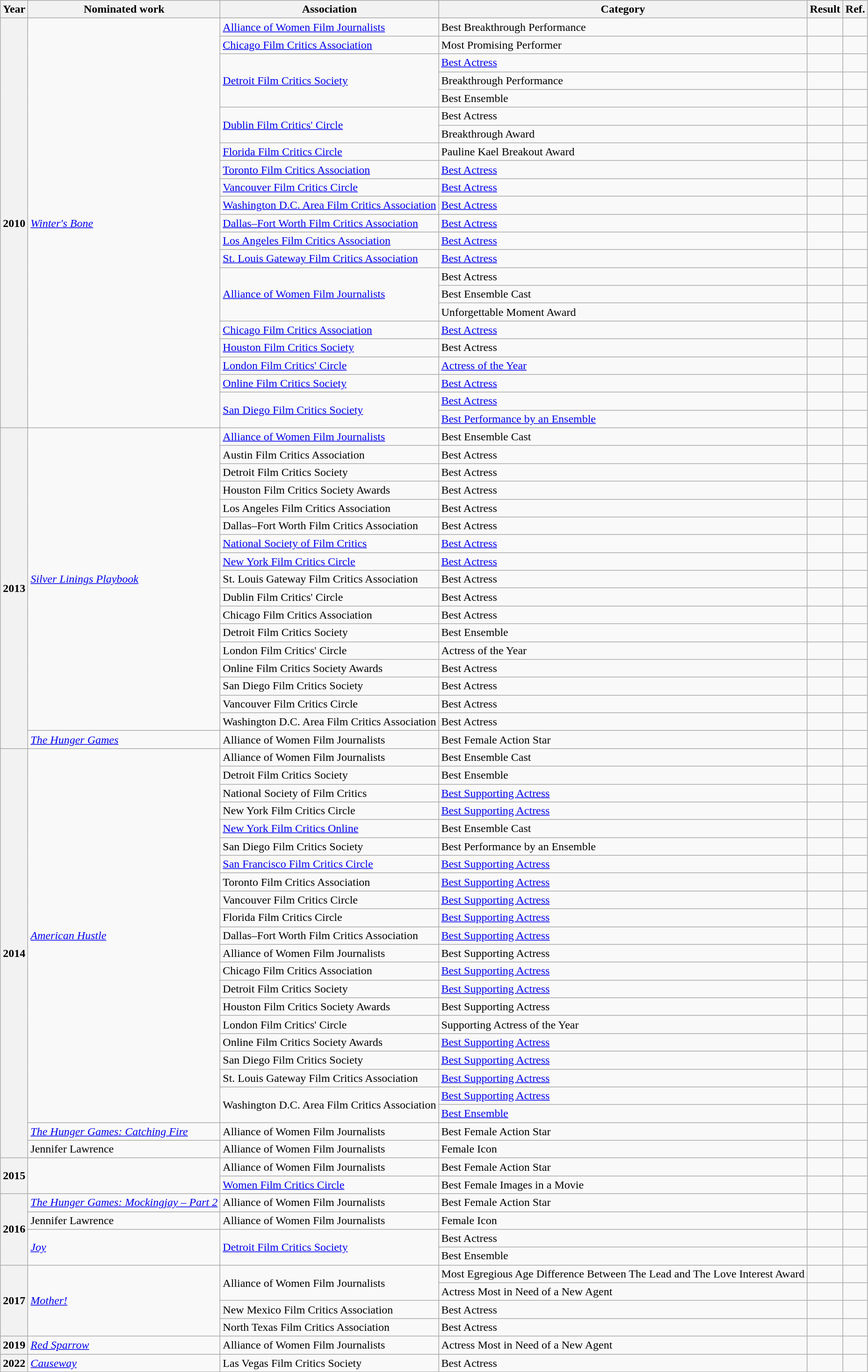<table class="wikitable plainrowheaders">
<tr>
<th scope="col">Year</th>
<th scope="col">Nominated work</th>
<th scope="col">Association</th>
<th scope="col">Category</th>
<th scope="col">Result</th>
<th scope="col">Ref.</th>
</tr>
<tr>
<th scope="row" style="text-align:center;" rowspan="23">2010</th>
<td rowspan="23" style="text-align:left;"><em><a href='#'>Winter's Bone</a></em></td>
<td style="text-align:left;"><a href='#'>Alliance of Women Film Journalists</a></td>
<td style="text-align:left;">Best Breakthrough Performance</td>
<td></td>
<td style="text-align:center;"></td>
</tr>
<tr>
<td style="text-align:left;"><a href='#'>Chicago Film Critics Association</a></td>
<td style="text-align:left;">Most Promising Performer</td>
<td></td>
<td style="text-align:center;"></td>
</tr>
<tr>
<td rowspan="3" style="text-align:left;"><a href='#'>Detroit Film Critics Society</a></td>
<td style="text-align:left;"><a href='#'>Best Actress</a></td>
<td></td>
<td style="text-align:center;"></td>
</tr>
<tr>
<td style="text-align:left;">Breakthrough Performance</td>
<td></td>
<td style="text-align:center;"></td>
</tr>
<tr>
<td style="text-align:left;">Best Ensemble</td>
<td></td>
<td style="text-align:center;"></td>
</tr>
<tr>
<td rowspan="2" style="text-align:left;"><a href='#'>Dublin Film Critics' Circle</a></td>
<td style="text-align:left;">Best Actress</td>
<td></td>
<td style="text-align:center;"></td>
</tr>
<tr>
<td style="text-align:left;">Breakthrough Award</td>
<td></td>
<td style="text-align:center;"></td>
</tr>
<tr>
<td style="text-align:left;"><a href='#'>Florida Film Critics Circle</a></td>
<td style="text-align:left;">Pauline Kael Breakout Award</td>
<td></td>
<td style="text-align:center;"></td>
</tr>
<tr>
<td style="text-align:left;"><a href='#'>Toronto Film Critics Association</a></td>
<td style="text-align:left;"><a href='#'>Best Actress</a></td>
<td></td>
<td style="text-align:center;"></td>
</tr>
<tr>
<td style="text-align:left;"><a href='#'>Vancouver Film Critics Circle</a></td>
<td style="text-align:left;"><a href='#'>Best Actress</a></td>
<td></td>
<td style="text-align:center;"></td>
</tr>
<tr>
<td style="text-align:left;"><a href='#'>Washington D.C. Area Film Critics Association</a></td>
<td style="text-align:left;"><a href='#'>Best Actress</a></td>
<td></td>
<td style="text-align:center;"></td>
</tr>
<tr>
<td style="text-align:left;"><a href='#'>Dallas–Fort Worth Film Critics Association</a></td>
<td style="text-align:left;"><a href='#'>Best Actress</a></td>
<td></td>
<td style="text-align:center;"></td>
</tr>
<tr>
<td style="text-align:left;"><a href='#'>Los Angeles Film Critics Association</a></td>
<td style="text-align:left;"><a href='#'>Best Actress</a></td>
<td></td>
<td style="text-align:center;"></td>
</tr>
<tr>
<td style="text-align:left;"><a href='#'>St. Louis Gateway Film Critics Association</a></td>
<td style="text-align:left;"><a href='#'>Best Actress</a></td>
<td></td>
<td style="text-align:center;"></td>
</tr>
<tr>
<td rowspan="3" style="text-align:left;"><a href='#'>Alliance of Women Film Journalists</a></td>
<td style="text-align:left;">Best Actress</td>
<td></td>
<td style="text-align:center;"></td>
</tr>
<tr>
<td style="text-align:left;">Best Ensemble Cast</td>
<td></td>
<td style="text-align:center;"></td>
</tr>
<tr>
<td style="text-align:left;">Unforgettable Moment Award</td>
<td></td>
<td style="text-align:center;"></td>
</tr>
<tr>
<td style="text-align:left;"><a href='#'>Chicago Film Critics Association</a></td>
<td style="text-align:left;"><a href='#'>Best Actress</a></td>
<td></td>
<td style="text-align:center;"></td>
</tr>
<tr>
<td style="text-align:left;"><a href='#'>Houston Film Critics Society</a></td>
<td style="text-align:left;">Best Actress</td>
<td></td>
<td style="text-align:center;"></td>
</tr>
<tr>
<td style="text-align:left;"><a href='#'>London Film Critics' Circle</a></td>
<td style="text-align:left;"><a href='#'>Actress of the Year</a></td>
<td></td>
<td style="text-align:center;"></td>
</tr>
<tr>
<td style="text-align:left;"><a href='#'>Online Film Critics Society</a></td>
<td style="text-align:left;"><a href='#'>Best Actress</a></td>
<td></td>
<td style="text-align:center;"></td>
</tr>
<tr>
<td rowspan="2" style="text-align:left;"><a href='#'>San Diego Film Critics Society</a></td>
<td style="text-align:left;"><a href='#'>Best Actress</a></td>
<td></td>
<td style="text-align:center;"></td>
</tr>
<tr>
<td style="text-align:left;"><a href='#'>Best Performance by an Ensemble</a></td>
<td></td>
<td style="text-align:center;"></td>
</tr>
<tr>
<th scope="row" style="text-align:center;" rowspan="18">2013</th>
<td rowspan="17" style="text-align:left;"><em><a href='#'>Silver Linings Playbook</a></em></td>
<td style="text-align:left;"><a href='#'>Alliance of Women Film Journalists</a></td>
<td style="text-align:left;">Best Ensemble Cast</td>
<td></td>
<td style="text-align:center;"></td>
</tr>
<tr>
<td style="text-align:left;">Austin Film Critics Association</td>
<td style="text-align:left;">Best Actress</td>
<td></td>
<td style="text-align:center;"></td>
</tr>
<tr>
<td style="text-align:left;">Detroit Film Critics Society</td>
<td style="text-align:left;">Best Actress</td>
<td></td>
<td style="text-align:center;"></td>
</tr>
<tr>
<td style="text-align:left;">Houston Film Critics Society Awards</td>
<td style="text-align:left;">Best Actress</td>
<td></td>
<td style="text-align:center;"></td>
</tr>
<tr>
<td style="text-align:left;">Los Angeles Film Critics Association</td>
<td style="text-align:left;">Best Actress</td>
<td></td>
<td style="text-align:center;"></td>
</tr>
<tr>
<td style="text-align:left;">Dallas–Fort Worth Film Critics Association</td>
<td style="text-align:left;">Best Actress</td>
<td></td>
<td style="text-align:center;"></td>
</tr>
<tr>
<td style="text-align:left;"><a href='#'>National Society of Film Critics</a></td>
<td style="text-align:left;"><a href='#'>Best Actress</a></td>
<td></td>
<td style="text-align:center;"></td>
</tr>
<tr>
<td style="text-align:left;"><a href='#'>New York Film Critics Circle</a></td>
<td style="text-align:left;"><a href='#'>Best Actress</a></td>
<td></td>
<td style="text-align:center;"></td>
</tr>
<tr>
<td style="text-align:left;">St. Louis Gateway Film Critics Association</td>
<td style="text-align:left;">Best Actress</td>
<td></td>
<td style="text-align:center;"></td>
</tr>
<tr>
<td style="text-align:left;">Dublin Film Critics' Circle</td>
<td style="text-align:left;">Best Actress</td>
<td></td>
<td style="text-align:center;"></td>
</tr>
<tr>
<td style="text-align:left;">Chicago Film Critics Association</td>
<td style="text-align:left;">Best Actress</td>
<td></td>
<td style="text-align:center;"></td>
</tr>
<tr>
<td style="text-align:left;">Detroit Film Critics Society</td>
<td style="text-align:left;">Best Ensemble</td>
<td></td>
<td style="text-align:center;"></td>
</tr>
<tr>
<td style="text-align:left;">London Film Critics' Circle</td>
<td style="text-align:left;">Actress of the Year</td>
<td></td>
<td style="text-align:center;"></td>
</tr>
<tr>
<td style="text-align:left;">Online Film Critics Society Awards</td>
<td style="text-align:left;">Best Actress</td>
<td></td>
<td style="text-align:center;"></td>
</tr>
<tr>
<td style="text-align:left;">San Diego Film Critics Society</td>
<td style="text-align:left;">Best Actress</td>
<td></td>
<td style="text-align:center;"></td>
</tr>
<tr>
<td style="text-align:left;">Vancouver Film Critics Circle</td>
<td style="text-align:left;">Best Actress</td>
<td></td>
<td style="text-align:center;"></td>
</tr>
<tr>
<td style="text-align:left;">Washington D.C. Area Film Critics Association</td>
<td style="text-align:left;">Best Actress</td>
<td></td>
<td style="text-align:center;"></td>
</tr>
<tr>
<td style="text-align:left;"><em><a href='#'>The Hunger Games</a></em></td>
<td style="text-align:left;">Alliance of Women Film Journalists</td>
<td style="text-align:left;">Best Female Action Star</td>
<td></td>
<td style="text-align:center;"></td>
</tr>
<tr>
<th scope="row" style="text-align:center;" rowspan="23">2014</th>
<td rowspan="21" style="text-align:left;"><em><a href='#'>American Hustle</a></em></td>
<td style="text-align:left;">Alliance of Women Film Journalists</td>
<td style="text-align:left;">Best Ensemble Cast</td>
<td></td>
<td style="text-align:center;"></td>
</tr>
<tr>
<td style="text-align:left;">Detroit Film Critics Society</td>
<td style="text-align:left;">Best Ensemble</td>
<td></td>
<td style="text-align:center;"></td>
</tr>
<tr>
<td style="text-align:left;">National Society of Film Critics</td>
<td style="text-align:left;"><a href='#'>Best Supporting Actress</a></td>
<td></td>
<td style="text-align:center;"></td>
</tr>
<tr>
<td style="text-align:left;">New York Film Critics Circle</td>
<td style="text-align:left;"><a href='#'>Best Supporting Actress</a></td>
<td></td>
<td style="text-align:center;"></td>
</tr>
<tr>
<td style="text-align:left;"><a href='#'>New York Film Critics Online</a></td>
<td style="text-align:left;">Best Ensemble Cast</td>
<td></td>
<td style="text-align:center;"></td>
</tr>
<tr>
<td style="text-align:left;">San Diego Film Critics Society</td>
<td style="text-align:left;">Best Performance by an Ensemble</td>
<td></td>
<td style="text-align:center;"></td>
</tr>
<tr>
<td style="text-align:left;"><a href='#'>San Francisco Film Critics Circle</a></td>
<td style="text-align:left;"><a href='#'>Best Supporting Actress</a></td>
<td></td>
<td style="text-align:center;"></td>
</tr>
<tr>
<td style="text-align:left;">Toronto Film Critics Association</td>
<td style="text-align:left;"><a href='#'>Best Supporting Actress</a></td>
<td></td>
<td style="text-align:center;"></td>
</tr>
<tr>
<td style="text-align:left;">Vancouver Film Critics Circle</td>
<td style="text-align:left;"><a href='#'>Best Supporting Actress</a></td>
<td></td>
<td style="text-align:center;"></td>
</tr>
<tr>
<td style="text-align:left;">Florida Film Critics Circle</td>
<td style="text-align:left;"><a href='#'>Best Supporting Actress</a></td>
<td></td>
<td style="text-align:center;"></td>
</tr>
<tr>
<td style="text-align:left;">Dallas–Fort Worth Film Critics Association</td>
<td style="text-align:left;"><a href='#'>Best Supporting Actress</a></td>
<td></td>
<td style="text-align:center;"></td>
</tr>
<tr>
<td style="text-align:left;">Alliance of Women Film Journalists</td>
<td style="text-align:left;">Best Supporting Actress</td>
<td></td>
</tr>
<tr>
<td style="text-align:left;">Chicago Film Critics Association</td>
<td style="text-align:left;"><a href='#'>Best Supporting Actress</a></td>
<td></td>
<td style="text-align:center;"></td>
</tr>
<tr>
<td style="text-align:left;">Detroit Film Critics Society</td>
<td style="text-align:left;"><a href='#'>Best Supporting Actress</a></td>
<td></td>
<td style="text-align:center;"></td>
</tr>
<tr>
<td style="text-align:left;">Houston Film Critics Society Awards</td>
<td style="text-align:left;">Best Supporting Actress</td>
<td></td>
<td style="text-align:center;"></td>
</tr>
<tr>
<td style="text-align:left;">London Film Critics' Circle</td>
<td style="text-align:left;">Supporting Actress of the Year</td>
<td></td>
<td style="text-align:center;"></td>
</tr>
<tr>
<td style="text-align:left;">Online Film Critics Society Awards</td>
<td style="text-align:left;"><a href='#'>Best Supporting Actress</a></td>
<td></td>
<td style="text-align:center;"></td>
</tr>
<tr>
<td style="text-align:left;">San Diego Film Critics Society</td>
<td style="text-align:left;"><a href='#'>Best Supporting Actress</a></td>
<td></td>
<td style="text-align:center;"></td>
</tr>
<tr>
<td style="text-align:left;">St. Louis Gateway Film Critics Association</td>
<td style="text-align:left;"><a href='#'>Best Supporting Actress</a></td>
<td></td>
<td style="text-align:center;"></td>
</tr>
<tr>
<td rowspan="2" style="text-align:left;">Washington D.C. Area Film Critics Association</td>
<td style="text-align:left;"><a href='#'>Best Supporting Actress</a></td>
<td></td>
<td style="text-align:center;"></td>
</tr>
<tr>
<td style="text-align:left;"><a href='#'>Best Ensemble</a></td>
<td></td>
<td style="text-align:center;"></td>
</tr>
<tr>
<td style="text-align:left;"><em><a href='#'>The Hunger Games: Catching Fire</a></em></td>
<td style="text-align:left;">Alliance of Women Film Journalists</td>
<td style="text-align:left;">Best Female Action Star</td>
<td></td>
<td style="text-align:center;"></td>
</tr>
<tr>
<td style="text-align:left;">Jennifer Lawrence</td>
<td style="text-align:left;">Alliance of Women Film Journalists</td>
<td style="text-align:left;">Female Icon</td>
<td></td>
<td style="text-align:center;"></td>
</tr>
<tr>
<th scope="row" style="text-align:center;" rowspan="2">2015</th>
<td rowspan="2" style="text-align:left;"></td>
<td style="text-align:left;">Alliance of Women Film Journalists</td>
<td style="text-align:left;">Best Female Action Star</td>
<td></td>
<td style="text-align:center;"></td>
</tr>
<tr>
<td style="text-align:left;"><a href='#'>Women Film Critics Circle</a></td>
<td style="text-align:left;">Best Female Images in a Movie</td>
<td></td>
<td style="text-align:center;"></td>
</tr>
<tr>
<th scope="row" style="text-align:center;" rowspan="4">2016</th>
<td style="text-align:left;"><em><a href='#'>The Hunger Games: Mockingjay – Part 2</a></em></td>
<td style="text-align:left;">Alliance of Women Film Journalists</td>
<td style="text-align:left;">Best Female Action Star</td>
<td></td>
<td style="text-align:center;"></td>
</tr>
<tr>
<td style="text-align:left;">Jennifer Lawrence</td>
<td style="text-align:left;">Alliance of Women Film Journalists</td>
<td style="text-align:left;">Female Icon</td>
<td></td>
<td style="text-align:center;"></td>
</tr>
<tr>
<td rowspan="2" style="text-align:left;"><em><a href='#'>Joy</a></em></td>
<td rowspan="2" style="text-align:left;"><a href='#'>Detroit Film Critics Society</a></td>
<td style="text-align:left;">Best Actress</td>
<td></td>
<td style="text-align:center;"></td>
</tr>
<tr>
<td style="text-align:left;">Best Ensemble</td>
<td></td>
<td style="text-align:center;"></td>
</tr>
<tr>
<th scope="row" style="text-align:center;" rowspan="4">2017</th>
<td rowspan="4" style="text-align:left;"><em><a href='#'>Mother!</a></em></td>
<td rowspan="2" style="text-align:left;">Alliance of Women Film Journalists</td>
<td>Most Egregious Age Difference Between The Lead and The Love Interest Award</td>
<td></td>
<td style="text-align:center;"></td>
</tr>
<tr>
<td>Actress Most in Need of a New Agent</td>
<td></td>
<td style="text-align:center;"></td>
</tr>
<tr>
<td style="text-align:left;">New Mexico Film Critics Association</td>
<td style="text-align:left;">Best Actress</td>
<td></td>
<td style="text-align:center;"></td>
</tr>
<tr>
<td style="text-align:left;">North Texas Film Critics Association</td>
<td style="text-align:left;">Best Actress</td>
<td></td>
<td style="text-align:center;"></td>
</tr>
<tr>
<th scope="row" style="text-align:center;" rowspan="1">2019</th>
<td rowspan="1" style="text-align:left;"><em><a href='#'>Red Sparrow</a></em></td>
<td rowspan="1" style="text-align:left;">Alliance of Women Film Journalists</td>
<td>Actress Most in Need of a New Agent</td>
<td></td>
<td style="text-align:center;"></td>
</tr>
<tr>
<th scope="row" style="text-align:center;" rowspan="1">2022</th>
<td rowspan="1" style="text-align:left;"><em><a href='#'>Causeway</a></em></td>
<td style="text-align:left;">Las Vegas Film Critics Society</td>
<td style="text-align:left;">Best Actress</td>
<td></td>
<td style="text-align:center;"></td>
</tr>
<tr>
</tr>
</table>
